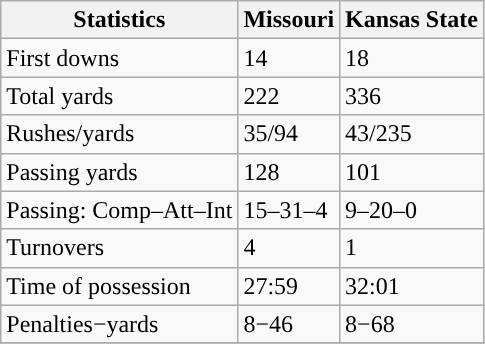<table class="wikitable" style="float: left;">
<tr>
<th>Statistics</th>
<th>Missouri</th>
<th>Kansas State</th>
</tr>
<tr>
<td>First downs</td>
<td>14</td>
<td>18</td>
</tr>
<tr>
<td>Total yards</td>
<td>222</td>
<td>336</td>
</tr>
<tr>
<td>Rushes/yards</td>
<td>35/94</td>
<td>43/235</td>
</tr>
<tr>
<td>Passing yards</td>
<td>128</td>
<td>101</td>
</tr>
<tr>
<td>Passing: Comp–Att–Int</td>
<td>15–31–4</td>
<td>9–20–0</td>
</tr>
<tr>
<td>Turnovers</td>
<td>4</td>
<td>1</td>
</tr>
<tr>
<td>Time of possession</td>
<td>27:59</td>
<td>32:01</td>
</tr>
<tr>
<td>Penalties−yards</td>
<td>8−46</td>
<td>8−68</td>
</tr>
<tr>
</tr>
</table>
